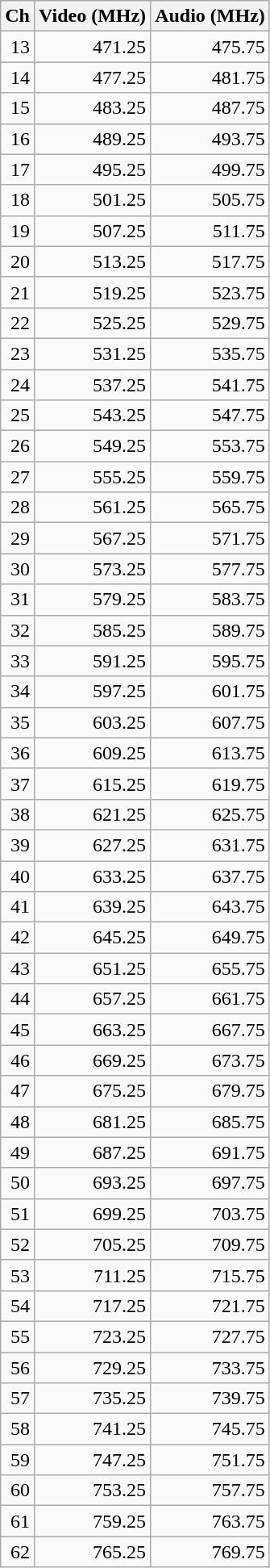<table class="wikitable" style="text-align:right">
<tr>
<th>Ch</th>
<th>Video (MHz)</th>
<th>Audio (MHz)</th>
</tr>
<tr>
<td>13</td>
<td>471.25</td>
<td>475.75</td>
</tr>
<tr>
<td>14</td>
<td>477.25</td>
<td>481.75</td>
</tr>
<tr>
<td>15</td>
<td>483.25</td>
<td>487.75</td>
</tr>
<tr>
<td>16</td>
<td>489.25</td>
<td>493.75</td>
</tr>
<tr>
<td>17</td>
<td>495.25</td>
<td>499.75</td>
</tr>
<tr>
<td>18</td>
<td>501.25</td>
<td>505.75</td>
</tr>
<tr>
<td>19</td>
<td>507.25</td>
<td>511.75</td>
</tr>
<tr>
<td>20</td>
<td>513.25</td>
<td>517.75</td>
</tr>
<tr>
<td>21</td>
<td>519.25</td>
<td>523.75</td>
</tr>
<tr>
<td>22</td>
<td>525.25</td>
<td>529.75</td>
</tr>
<tr>
<td>23</td>
<td>531.25</td>
<td>535.75</td>
</tr>
<tr>
<td>24</td>
<td>537.25</td>
<td>541.75</td>
</tr>
<tr>
<td>25</td>
<td>543.25</td>
<td>547.75</td>
</tr>
<tr>
<td>26</td>
<td>549.25</td>
<td>553.75</td>
</tr>
<tr>
<td>27</td>
<td>555.25</td>
<td>559.75</td>
</tr>
<tr>
<td>28</td>
<td>561.25</td>
<td>565.75</td>
</tr>
<tr>
<td>29</td>
<td>567.25</td>
<td>571.75</td>
</tr>
<tr>
<td>30</td>
<td>573.25</td>
<td>577.75</td>
</tr>
<tr>
<td>31</td>
<td>579.25</td>
<td>583.75</td>
</tr>
<tr>
<td>32</td>
<td>585.25</td>
<td>589.75</td>
</tr>
<tr>
<td>33</td>
<td>591.25</td>
<td>595.75</td>
</tr>
<tr>
<td>34</td>
<td>597.25</td>
<td>601.75</td>
</tr>
<tr>
<td>35</td>
<td>603.25</td>
<td>607.75</td>
</tr>
<tr>
<td>36</td>
<td>609.25</td>
<td>613.75</td>
</tr>
<tr>
<td>37</td>
<td>615.25</td>
<td>619.75</td>
</tr>
<tr>
<td>38</td>
<td>621.25</td>
<td>625.75</td>
</tr>
<tr>
<td>39</td>
<td>627.25</td>
<td>631.75</td>
</tr>
<tr>
<td>40</td>
<td>633.25</td>
<td>637.75</td>
</tr>
<tr>
<td>41</td>
<td>639.25</td>
<td>643.75</td>
</tr>
<tr>
<td>42</td>
<td>645.25</td>
<td>649.75</td>
</tr>
<tr>
<td>43</td>
<td>651.25</td>
<td>655.75</td>
</tr>
<tr>
<td>44</td>
<td>657.25</td>
<td>661.75</td>
</tr>
<tr>
<td>45</td>
<td>663.25</td>
<td>667.75</td>
</tr>
<tr>
<td>46</td>
<td>669.25</td>
<td>673.75</td>
</tr>
<tr>
<td>47</td>
<td>675.25</td>
<td>679.75</td>
</tr>
<tr>
<td>48</td>
<td>681.25</td>
<td>685.75</td>
</tr>
<tr>
<td>49</td>
<td>687.25</td>
<td>691.75</td>
</tr>
<tr>
<td>50</td>
<td>693.25</td>
<td>697.75</td>
</tr>
<tr>
<td>51</td>
<td>699.25</td>
<td>703.75</td>
</tr>
<tr>
<td>52</td>
<td>705.25</td>
<td>709.75</td>
</tr>
<tr>
<td>53</td>
<td>711.25</td>
<td>715.75</td>
</tr>
<tr>
<td>54</td>
<td>717.25</td>
<td>721.75</td>
</tr>
<tr>
<td>55</td>
<td>723.25</td>
<td>727.75</td>
</tr>
<tr>
<td>56</td>
<td>729.25</td>
<td>733.75</td>
</tr>
<tr>
<td>57</td>
<td>735.25</td>
<td>739.75</td>
</tr>
<tr>
<td>58</td>
<td>741.25</td>
<td>745.75</td>
</tr>
<tr>
<td>59</td>
<td>747.25</td>
<td>751.75</td>
</tr>
<tr>
<td>60</td>
<td>753.25</td>
<td>757.75</td>
</tr>
<tr>
<td>61</td>
<td>759.25</td>
<td>763.75</td>
</tr>
<tr>
<td>62</td>
<td>765.25</td>
<td>769.75</td>
</tr>
</table>
